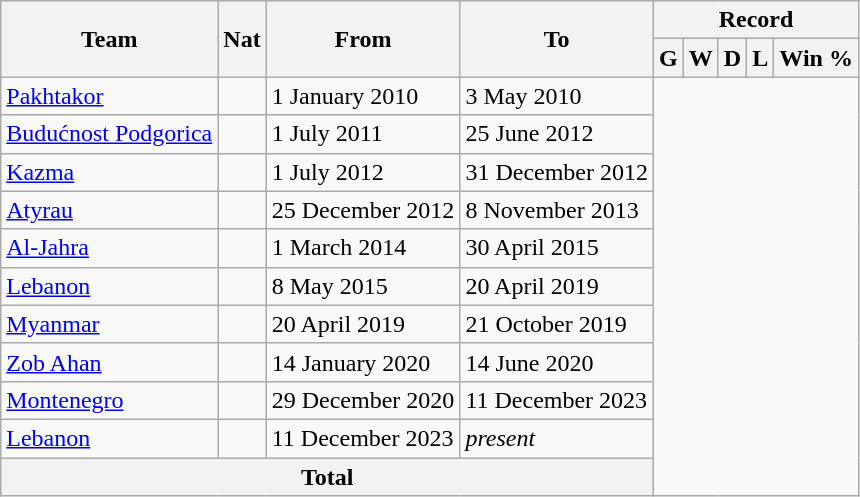<table class="wikitable" style="text-align: center">
<tr>
<th rowspan="2">Team</th>
<th rowspan="2">Nat</th>
<th rowspan="2">From</th>
<th rowspan="2">To</th>
<th colspan="5">Record</th>
</tr>
<tr>
<th>G</th>
<th>W</th>
<th>D</th>
<th>L</th>
<th>Win %</th>
</tr>
<tr>
<td align=left><a href='#'>Pakhtakor</a></td>
<td align=left></td>
<td align=left>1 January 2010</td>
<td align=left>3 May 2010<br></td>
</tr>
<tr>
<td align=left><a href='#'>Budućnost Podgorica</a></td>
<td align=left></td>
<td align=left>1 July 2011</td>
<td align=left>25 June 2012<br></td>
</tr>
<tr>
<td align=left><a href='#'>Kazma</a></td>
<td align=left></td>
<td align=left>1 July 2012</td>
<td align=left>31 December 2012<br></td>
</tr>
<tr>
<td align=left><a href='#'>Atyrau</a></td>
<td align=left></td>
<td align=left>25 December 2012</td>
<td align=left>8 November 2013<br></td>
</tr>
<tr>
<td align=left><a href='#'>Al-Jahra</a></td>
<td align=left></td>
<td align=left>1 March 2014</td>
<td align=left>30 April 2015<br></td>
</tr>
<tr>
<td align=left><a href='#'>Lebanon</a></td>
<td align=left></td>
<td align=left>8 May 2015</td>
<td align=left>20 April 2019<br></td>
</tr>
<tr>
<td align=left><a href='#'>Myanmar</a></td>
<td align=left></td>
<td align=left>20 April 2019</td>
<td align=left>21 October 2019<br></td>
</tr>
<tr>
<td align=left><a href='#'>Zob Ahan</a></td>
<td align=left></td>
<td align=left>14 January 2020</td>
<td align=left>14 June 2020<br></td>
</tr>
<tr>
<td align=left><a href='#'>Montenegro</a></td>
<td align=left></td>
<td align=left>29 December 2020</td>
<td align=left>11 December 2023<br></td>
</tr>
<tr>
<td align=left><a href='#'>Lebanon</a></td>
<td align=left></td>
<td align=left>11 December 2023</td>
<td align=left><em>present</em><br></td>
</tr>
<tr>
<th colspan=4>Total<br></th>
</tr>
</table>
